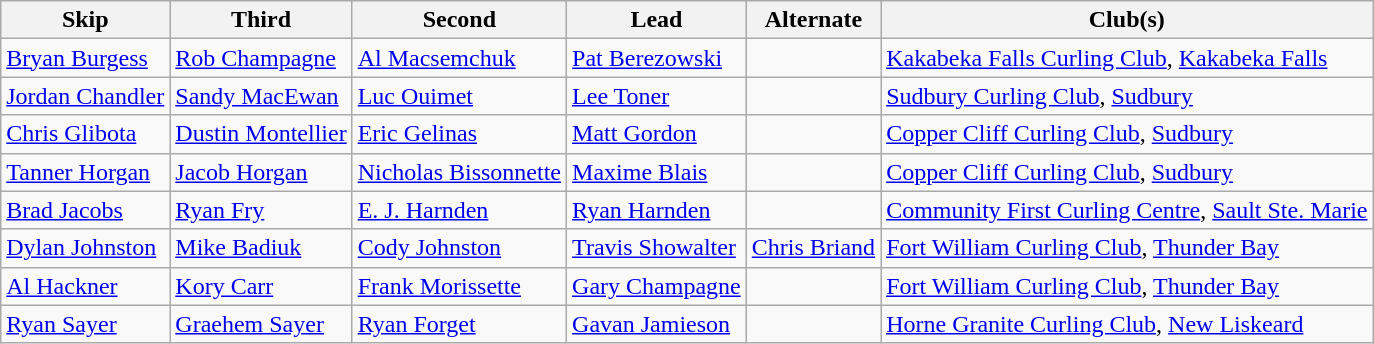<table class="wikitable">
<tr>
<th>Skip</th>
<th>Third</th>
<th>Second</th>
<th>Lead</th>
<th>Alternate</th>
<th>Club(s)</th>
</tr>
<tr>
<td><a href='#'>Bryan Burgess</a></td>
<td><a href='#'>Rob Champagne</a></td>
<td><a href='#'>Al Macsemchuk</a></td>
<td><a href='#'>Pat Berezowski</a></td>
<td></td>
<td><a href='#'>Kakabeka Falls Curling Club</a>, <a href='#'>Kakabeka Falls</a></td>
</tr>
<tr>
<td><a href='#'>Jordan Chandler</a></td>
<td><a href='#'>Sandy MacEwan</a></td>
<td><a href='#'>Luc Ouimet</a></td>
<td><a href='#'>Lee Toner</a></td>
<td></td>
<td><a href='#'>Sudbury Curling Club</a>, <a href='#'>Sudbury</a></td>
</tr>
<tr>
<td><a href='#'>Chris Glibota</a></td>
<td><a href='#'>Dustin Montellier</a></td>
<td><a href='#'>Eric Gelinas</a></td>
<td><a href='#'>Matt Gordon</a></td>
<td></td>
<td><a href='#'>Copper Cliff Curling Club</a>, <a href='#'>Sudbury</a></td>
</tr>
<tr>
<td><a href='#'>Tanner Horgan</a></td>
<td><a href='#'>Jacob Horgan</a></td>
<td><a href='#'>Nicholas Bissonnette</a></td>
<td><a href='#'>Maxime Blais</a></td>
<td></td>
<td><a href='#'>Copper Cliff Curling Club</a>, <a href='#'>Sudbury</a></td>
</tr>
<tr>
<td><a href='#'>Brad Jacobs</a></td>
<td><a href='#'>Ryan Fry</a></td>
<td><a href='#'>E. J. Harnden</a></td>
<td><a href='#'>Ryan Harnden</a></td>
<td></td>
<td><a href='#'>Community First Curling Centre</a>, <a href='#'>Sault Ste. Marie</a></td>
</tr>
<tr>
<td><a href='#'>Dylan Johnston</a></td>
<td><a href='#'>Mike Badiuk</a></td>
<td><a href='#'>Cody Johnston</a></td>
<td><a href='#'>Travis Showalter</a></td>
<td><a href='#'>Chris Briand</a></td>
<td><a href='#'>Fort William Curling Club</a>, <a href='#'>Thunder Bay</a></td>
</tr>
<tr>
<td><a href='#'>Al Hackner</a></td>
<td><a href='#'>Kory Carr</a></td>
<td><a href='#'>Frank Morissette</a></td>
<td><a href='#'>Gary Champagne</a></td>
<td></td>
<td><a href='#'>Fort William Curling Club</a>, <a href='#'>Thunder Bay</a></td>
</tr>
<tr>
<td><a href='#'>Ryan Sayer</a></td>
<td><a href='#'>Graehem Sayer</a></td>
<td><a href='#'>Ryan Forget</a></td>
<td><a href='#'>Gavan Jamieson</a></td>
<td></td>
<td><a href='#'>Horne Granite Curling Club</a>, <a href='#'>New Liskeard</a></td>
</tr>
</table>
